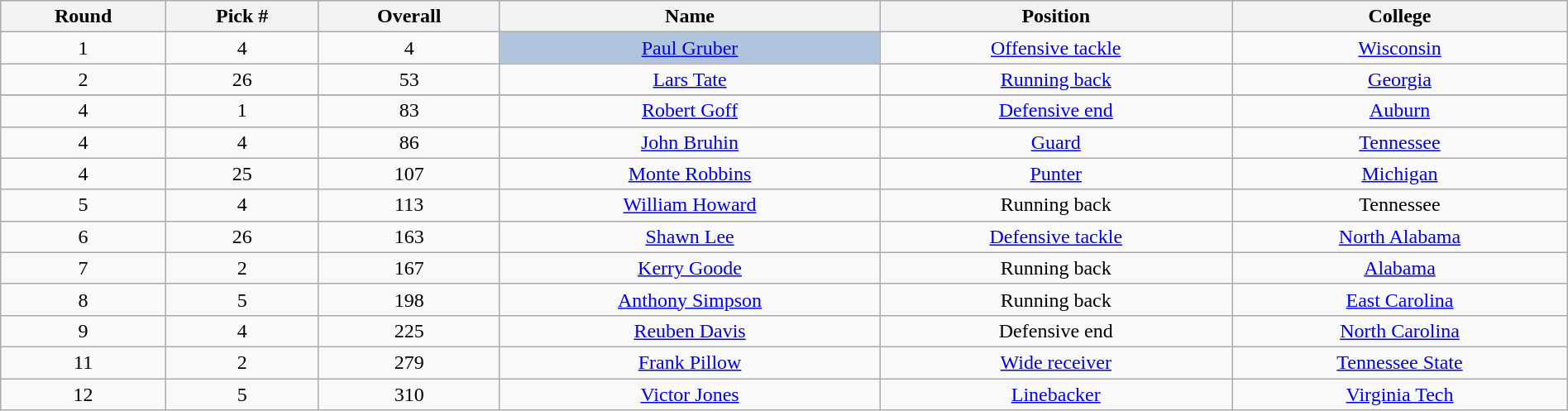<table class="wikitable sortable sortable" style="width: 100%; text-align:center">
<tr>
<th>Round</th>
<th>Pick #</th>
<th>Overall</th>
<th>Name</th>
<th>Position</th>
<th>College</th>
</tr>
<tr>
<td>1</td>
<td>4</td>
<td>4</td>
<td bgcolor=lightsteelblue><a href='#'>Paul Gruber</a></td>
<td><a href='#'>Offensive tackle</a></td>
<td><a href='#'>Wisconsin</a></td>
</tr>
<tr>
<td>2</td>
<td>26</td>
<td>53</td>
<td><a href='#'>Lars Tate</a></td>
<td><a href='#'>Running back</a></td>
<td><a href='#'>Georgia</a></td>
</tr>
<tr>
</tr>
<tr 3 || 3 || 56 || >
</tr>
<tr>
<td>4</td>
<td>1</td>
<td>83</td>
<td><a href='#'>Robert Goff</a></td>
<td><a href='#'>Defensive end</a></td>
<td><a href='#'>Auburn</a></td>
</tr>
<tr>
<td>4</td>
<td>4</td>
<td>86</td>
<td><a href='#'>John Bruhin</a></td>
<td><a href='#'>Guard</a></td>
<td><a href='#'>Tennessee</a></td>
</tr>
<tr>
<td>4</td>
<td>25</td>
<td>107</td>
<td><a href='#'>Monte Robbins</a></td>
<td><a href='#'>Punter</a></td>
<td><a href='#'>Michigan</a></td>
</tr>
<tr>
<td>5</td>
<td>4</td>
<td>113</td>
<td><a href='#'>William Howard</a></td>
<td>Running back</td>
<td>Tennessee</td>
</tr>
<tr>
<td>6</td>
<td>26</td>
<td>163</td>
<td><a href='#'>Shawn Lee</a></td>
<td><a href='#'>Defensive tackle</a></td>
<td><a href='#'>North Alabama</a></td>
</tr>
<tr>
<td>7</td>
<td>2</td>
<td>167</td>
<td><a href='#'>Kerry Goode</a></td>
<td>Running back</td>
<td><a href='#'>Alabama</a></td>
</tr>
<tr>
<td>8</td>
<td>5</td>
<td>198</td>
<td><a href='#'>Anthony Simpson</a></td>
<td>Running back</td>
<td><a href='#'>East Carolina</a></td>
</tr>
<tr>
<td>9</td>
<td>4</td>
<td>225</td>
<td><a href='#'>Reuben Davis</a></td>
<td>Defensive end</td>
<td><a href='#'>North Carolina</a></td>
</tr>
<tr>
<td>11</td>
<td>2</td>
<td>279</td>
<td><a href='#'>Frank Pillow</a></td>
<td><a href='#'>Wide receiver</a></td>
<td><a href='#'>Tennessee State</a></td>
</tr>
<tr>
<td>12</td>
<td>5</td>
<td>310</td>
<td><a href='#'>Victor Jones</a></td>
<td><a href='#'>Linebacker</a></td>
<td><a href='#'>Virginia Tech</a></td>
</tr>
</table>
